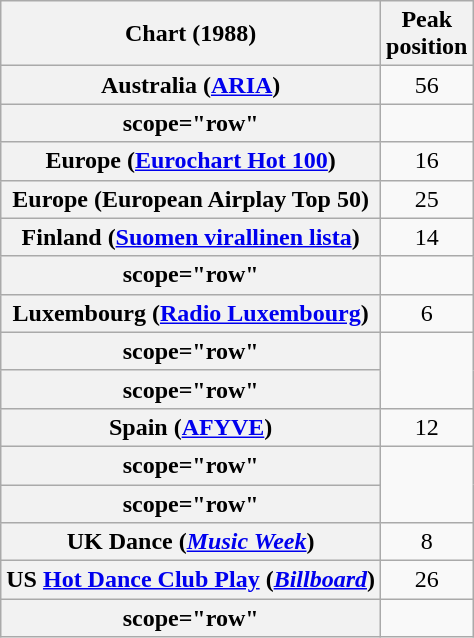<table class="wikitable sortable plainrowheaders">
<tr>
<th>Chart (1988)</th>
<th>Peak<br>position</th>
</tr>
<tr>
<th scope="row">Australia (<a href='#'>ARIA</a>)</th>
<td align="center">56</td>
</tr>
<tr>
<th>scope="row"</th>
</tr>
<tr>
<th scope="row">Europe (<a href='#'>Eurochart Hot 100</a>)</th>
<td align="center">16</td>
</tr>
<tr>
<th scope="row">Europe (European Airplay Top 50)</th>
<td align="center">25</td>
</tr>
<tr>
<th scope="row">Finland (<a href='#'>Suomen virallinen lista</a>)</th>
<td align="center">14</td>
</tr>
<tr>
<th>scope="row"</th>
</tr>
<tr>
<th scope="row">Luxembourg (<a href='#'>Radio Luxembourg</a>)</th>
<td align="center">6</td>
</tr>
<tr>
<th>scope="row"</th>
</tr>
<tr>
<th>scope="row"</th>
</tr>
<tr>
<th scope="row">Spain (<a href='#'>AFYVE</a>)</th>
<td align="center">12</td>
</tr>
<tr>
<th>scope="row"</th>
</tr>
<tr>
<th>scope="row"</th>
</tr>
<tr>
<th scope="row">UK Dance (<em><a href='#'>Music Week</a></em>)</th>
<td align="center">8</td>
</tr>
<tr>
<th scope="row">US <a href='#'>Hot Dance Club Play</a> (<em><a href='#'>Billboard</a></em>)</th>
<td align="center">26</td>
</tr>
<tr>
<th>scope="row"</th>
</tr>
</table>
